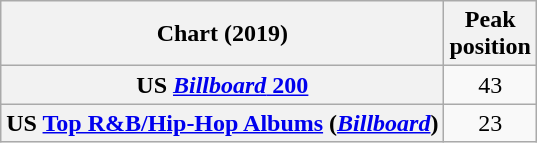<table class="wikitable sortable plainrowheaders" style="text-align:center">
<tr>
<th scope="col">Chart (2019)</th>
<th scope="col">Peak<br>position</th>
</tr>
<tr>
<th scope="row">US <a href='#'><em>Billboard</em> 200</a></th>
<td>43</td>
</tr>
<tr>
<th scope="row">US <a href='#'>Top R&B/Hip-Hop Albums</a> (<em><a href='#'>Billboard</a></em>)</th>
<td>23</td>
</tr>
</table>
